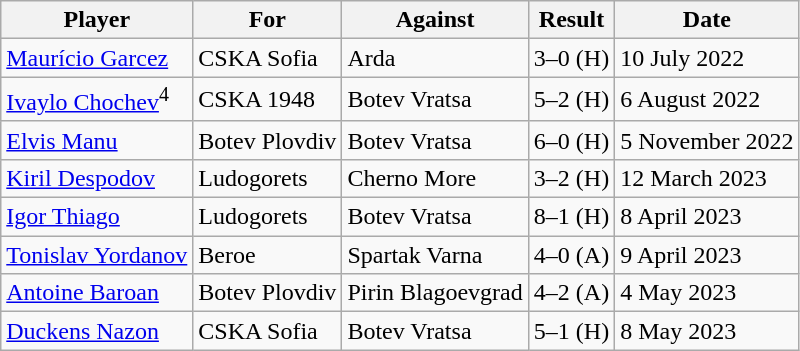<table class="wikitable">
<tr>
<th>Player</th>
<th>For</th>
<th>Against</th>
<th style="text-align:center;">Result</th>
<th>Date</th>
</tr>
<tr>
<td> <a href='#'>Maurício Garcez</a></td>
<td>CSKA Sofia</td>
<td>Arda</td>
<td>3–0 (H)</td>
<td>10 July 2022</td>
</tr>
<tr>
<td> <a href='#'>Ivaylo Chochev</a><sup>4</sup></td>
<td>CSKA 1948</td>
<td>Botev Vratsa</td>
<td>5–2 (H)</td>
<td>6 August 2022</td>
</tr>
<tr>
<td> <a href='#'>Elvis Manu</a></td>
<td>Botev Plovdiv</td>
<td>Botev Vratsa</td>
<td>6–0 (H)</td>
<td>5 November 2022</td>
</tr>
<tr>
<td> <a href='#'>Kiril Despodov</a></td>
<td>Ludogorets</td>
<td>Cherno More</td>
<td>3–2 (H)</td>
<td>12 March 2023</td>
</tr>
<tr>
<td> <a href='#'>Igor Thiago</a></td>
<td>Ludogorets</td>
<td>Botev Vratsa</td>
<td>8–1 (H)</td>
<td>8 April 2023</td>
</tr>
<tr>
<td> <a href='#'>Tonislav Yordanov</a></td>
<td>Beroe</td>
<td>Spartak Varna</td>
<td>4–0 (A)</td>
<td>9 April 2023</td>
</tr>
<tr>
<td> <a href='#'>Antoine Baroan</a></td>
<td>Botev Plovdiv</td>
<td>Pirin Blagoevgrad</td>
<td>4–2 (A)</td>
<td>4 May 2023</td>
</tr>
<tr>
<td> <a href='#'>Duckens Nazon</a></td>
<td>CSKA Sofia</td>
<td>Botev Vratsa</td>
<td>5–1 (H)</td>
<td>8 May 2023</td>
</tr>
</table>
